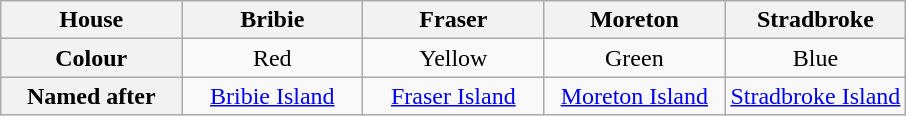<table class="wikitable" style="text-align:center">
<tr>
<th width=20%>House</th>
<th width=20%>Bribie</th>
<th width=20%>Fraser</th>
<th width=20%>Moreton</th>
<th width=20%>Stradbroke</th>
</tr>
<tr>
<th>Colour</th>
<td>Red</td>
<td>Yellow</td>
<td>Green</td>
<td>Blue</td>
</tr>
<tr>
<th>Named after</th>
<td><a href='#'>Bribie Island</a></td>
<td><a href='#'>Fraser Island</a></td>
<td><a href='#'>Moreton Island</a></td>
<td><a href='#'>Stradbroke Island</a></td>
</tr>
</table>
